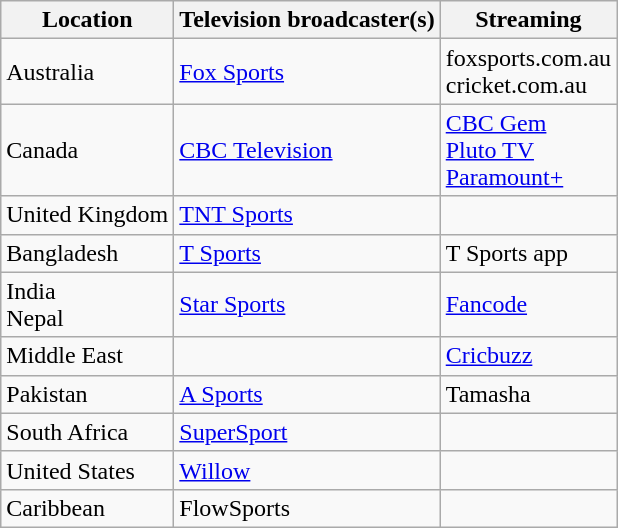<table class="wikitable">
<tr>
<th>Location</th>
<th>Television broadcaster(s)</th>
<th>Streaming</th>
</tr>
<tr>
<td>Australia</td>
<td> <a href='#'>Fox Sports</a></td>
<td>foxsports.com.au<br>cricket.com.au</td>
</tr>
<tr>
<td>Canada</td>
<td><a href='#'>CBC Television</a></td>
<td><a href='#'>CBC Gem</a><br><a href='#'>Pluto TV</a><br><a href='#'>Paramount+</a></td>
</tr>
<tr>
<td>United Kingdom</td>
<td> <a href='#'>TNT Sports</a></td>
<td></td>
</tr>
<tr>
<td>Bangladesh</td>
<td> <a href='#'>T Sports</a></td>
<td>T Sports app</td>
</tr>
<tr>
<td>India<br>Nepal</td>
<td> <a href='#'>Star Sports</a></td>
<td><a href='#'>Fancode</a></td>
</tr>
<tr>
<td>Middle East</td>
<td></td>
<td><a href='#'>Cricbuzz</a></td>
</tr>
<tr>
<td>Pakistan</td>
<td><a href='#'>A Sports</a></td>
<td>Tamasha</td>
</tr>
<tr>
<td>South Africa</td>
<td><a href='#'>SuperSport</a></td>
<td></td>
</tr>
<tr>
<td>United States</td>
<td><a href='#'>Willow</a></td>
<td></td>
</tr>
<tr>
<td>Caribbean</td>
<td>FlowSports</td>
<td></td>
</tr>
</table>
